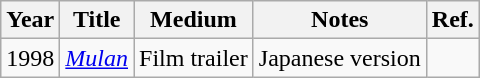<table class="wikitable">
<tr>
<th>Year</th>
<th>Title</th>
<th>Medium</th>
<th>Notes</th>
<th>Ref.</th>
</tr>
<tr>
<td>1998</td>
<td><a href='#'><em>Mulan</em></a></td>
<td>Film trailer</td>
<td>Japanese version</td>
<td></td>
</tr>
</table>
